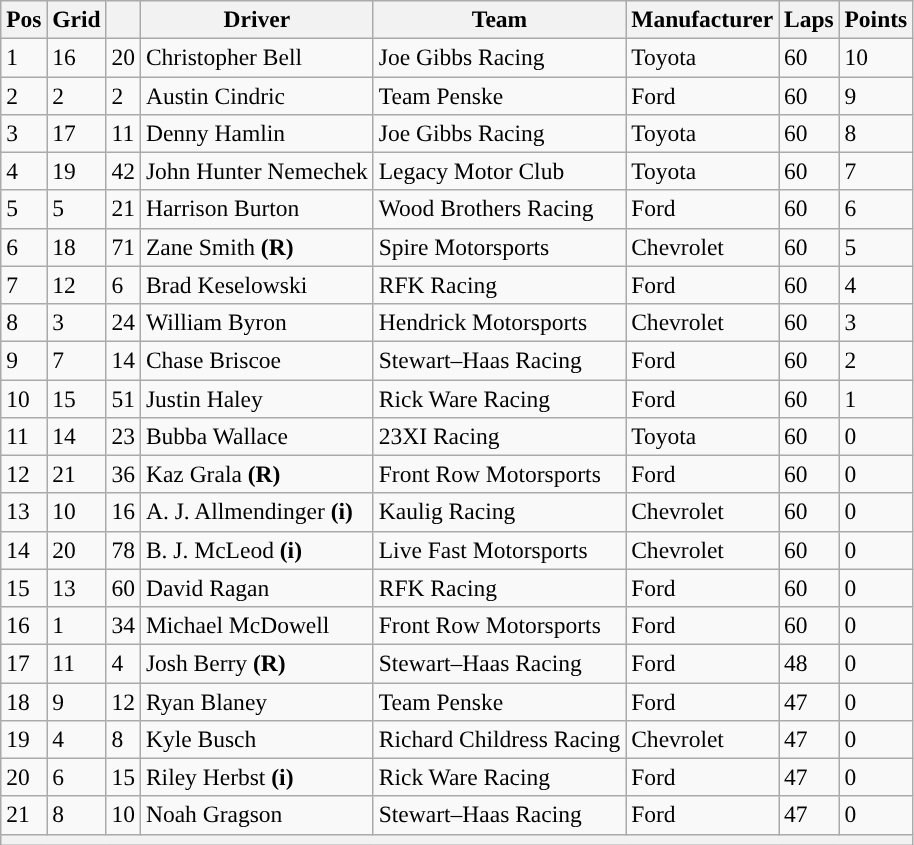<table class="wikitable" style="font-size:98%">
<tr>
<th>Pos</th>
<th>Grid</th>
<th></th>
<th>Driver</th>
<th>Team</th>
<th>Manufacturer</th>
<th>Laps</th>
<th>Points</th>
</tr>
<tr>
<td>1</td>
<td>16</td>
<td>20</td>
<td>Christopher Bell</td>
<td>Joe Gibbs Racing</td>
<td>Toyota</td>
<td>60</td>
<td>10</td>
</tr>
<tr>
<td>2</td>
<td>2</td>
<td>2</td>
<td>Austin Cindric</td>
<td>Team Penske</td>
<td>Ford</td>
<td>60</td>
<td>9</td>
</tr>
<tr>
<td>3</td>
<td>17</td>
<td>11</td>
<td>Denny Hamlin</td>
<td>Joe Gibbs Racing</td>
<td>Toyota</td>
<td>60</td>
<td>8</td>
</tr>
<tr>
<td>4</td>
<td>19</td>
<td>42</td>
<td>John Hunter Nemechek</td>
<td>Legacy Motor Club</td>
<td>Toyota</td>
<td>60</td>
<td>7</td>
</tr>
<tr>
<td>5</td>
<td>5</td>
<td>21</td>
<td>Harrison Burton</td>
<td>Wood Brothers Racing</td>
<td>Ford</td>
<td>60</td>
<td>6</td>
</tr>
<tr>
<td>6</td>
<td>18</td>
<td>71</td>
<td>Zane Smith <strong>(R)</strong></td>
<td>Spire Motorsports</td>
<td>Chevrolet</td>
<td>60</td>
<td>5</td>
</tr>
<tr>
<td>7</td>
<td>12</td>
<td>6</td>
<td>Brad Keselowski</td>
<td>RFK Racing</td>
<td>Ford</td>
<td>60</td>
<td>4</td>
</tr>
<tr>
<td>8</td>
<td>3</td>
<td>24</td>
<td>William Byron</td>
<td>Hendrick Motorsports</td>
<td>Chevrolet</td>
<td>60</td>
<td>3</td>
</tr>
<tr>
<td>9</td>
<td>7</td>
<td>14</td>
<td>Chase Briscoe</td>
<td>Stewart–Haas Racing</td>
<td>Ford</td>
<td>60</td>
<td>2</td>
</tr>
<tr>
<td>10</td>
<td>15</td>
<td>51</td>
<td>Justin Haley</td>
<td>Rick Ware Racing</td>
<td>Ford</td>
<td>60</td>
<td>1</td>
</tr>
<tr>
<td>11</td>
<td>14</td>
<td>23</td>
<td>Bubba Wallace</td>
<td>23XI Racing</td>
<td>Toyota</td>
<td>60</td>
<td>0</td>
</tr>
<tr>
<td>12</td>
<td>21</td>
<td>36</td>
<td>Kaz Grala <strong>(R)</strong></td>
<td>Front Row Motorsports</td>
<td>Ford</td>
<td>60</td>
<td>0</td>
</tr>
<tr>
<td>13</td>
<td>10</td>
<td>16</td>
<td>A. J. Allmendinger <strong>(i)</strong></td>
<td>Kaulig Racing</td>
<td>Chevrolet</td>
<td>60</td>
<td>0</td>
</tr>
<tr>
<td>14</td>
<td>20</td>
<td>78</td>
<td>B. J. McLeod <strong>(i)</strong></td>
<td>Live Fast Motorsports</td>
<td>Chevrolet</td>
<td>60</td>
<td>0</td>
</tr>
<tr>
<td>15</td>
<td>13</td>
<td>60</td>
<td>David Ragan</td>
<td>RFK Racing</td>
<td>Ford</td>
<td>60</td>
<td>0</td>
</tr>
<tr>
<td>16</td>
<td>1</td>
<td>34</td>
<td>Michael McDowell</td>
<td>Front Row Motorsports</td>
<td>Ford</td>
<td>60</td>
<td>0</td>
</tr>
<tr>
<td>17</td>
<td>11</td>
<td>4</td>
<td>Josh Berry <strong>(R)</strong></td>
<td>Stewart–Haas Racing</td>
<td>Ford</td>
<td>48</td>
<td>0</td>
</tr>
<tr>
<td>18</td>
<td>9</td>
<td>12</td>
<td>Ryan Blaney</td>
<td>Team Penske</td>
<td>Ford</td>
<td>47</td>
<td>0</td>
</tr>
<tr>
<td>19</td>
<td>4</td>
<td>8</td>
<td>Kyle Busch</td>
<td>Richard Childress Racing</td>
<td>Chevrolet</td>
<td>47</td>
<td>0</td>
</tr>
<tr>
<td>20</td>
<td>6</td>
<td>15</td>
<td>Riley Herbst <strong>(i)</strong></td>
<td>Rick Ware Racing</td>
<td>Ford</td>
<td>47</td>
<td>0</td>
</tr>
<tr>
<td>21</td>
<td>8</td>
<td>10</td>
<td>Noah Gragson</td>
<td>Stewart–Haas Racing</td>
<td>Ford</td>
<td>47</td>
<td>0</td>
</tr>
<tr>
<th colspan="8"></th>
</tr>
</table>
